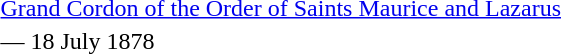<table>
<tr>
<td rowspan=2 style="width:60px; vertical-align:top;"></td>
<td><a href='#'>Grand Cordon of the Order of Saints Maurice and Lazarus</a></td>
</tr>
<tr>
<td>— 18 July 1878</td>
</tr>
</table>
